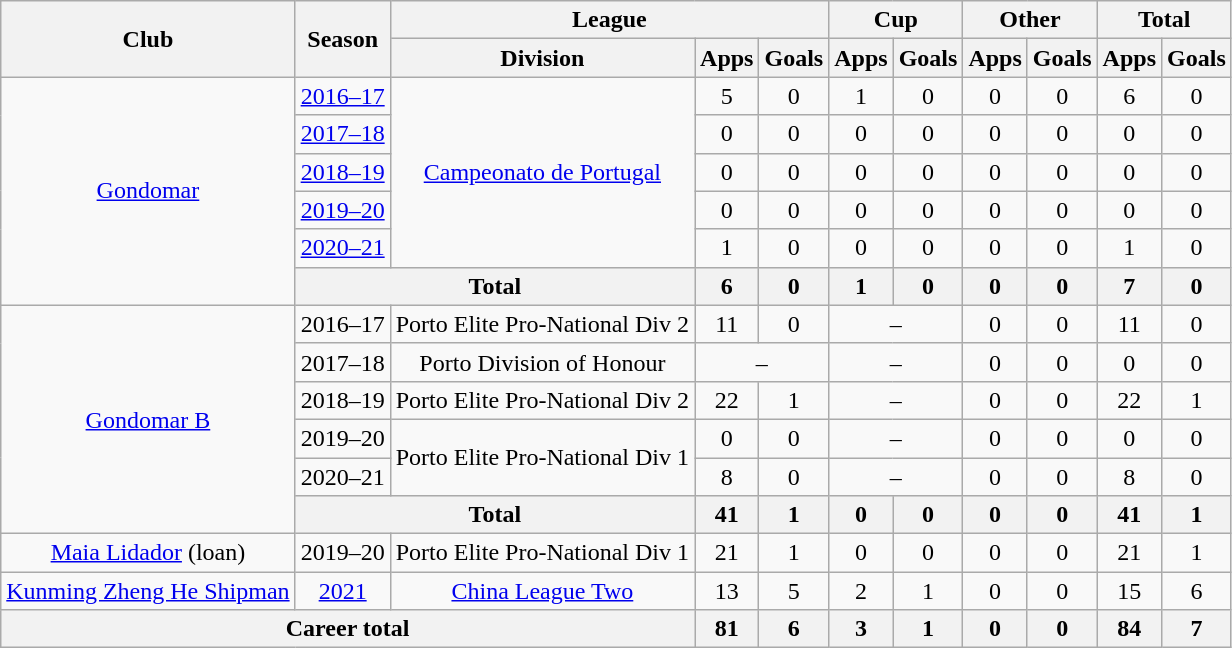<table class="wikitable" style="text-align: center">
<tr>
<th rowspan="2">Club</th>
<th rowspan="2">Season</th>
<th colspan="3">League</th>
<th colspan="2">Cup</th>
<th colspan="2">Other</th>
<th colspan="2">Total</th>
</tr>
<tr>
<th>Division</th>
<th>Apps</th>
<th>Goals</th>
<th>Apps</th>
<th>Goals</th>
<th>Apps</th>
<th>Goals</th>
<th>Apps</th>
<th>Goals</th>
</tr>
<tr>
<td rowspan="6"><a href='#'>Gondomar</a></td>
<td><a href='#'>2016–17</a></td>
<td rowspan="5"><a href='#'>Campeonato de Portugal</a></td>
<td>5</td>
<td>0</td>
<td>1</td>
<td>0</td>
<td>0</td>
<td>0</td>
<td>6</td>
<td>0</td>
</tr>
<tr>
<td><a href='#'>2017–18</a></td>
<td>0</td>
<td>0</td>
<td>0</td>
<td>0</td>
<td>0</td>
<td>0</td>
<td>0</td>
<td>0</td>
</tr>
<tr>
<td><a href='#'>2018–19</a></td>
<td>0</td>
<td>0</td>
<td>0</td>
<td>0</td>
<td>0</td>
<td>0</td>
<td>0</td>
<td>0</td>
</tr>
<tr>
<td><a href='#'>2019–20</a></td>
<td>0</td>
<td>0</td>
<td>0</td>
<td>0</td>
<td>0</td>
<td>0</td>
<td>0</td>
<td>0</td>
</tr>
<tr>
<td><a href='#'>2020–21</a></td>
<td>1</td>
<td>0</td>
<td>0</td>
<td>0</td>
<td>0</td>
<td>0</td>
<td>1</td>
<td>0</td>
</tr>
<tr>
<th colspan=2>Total</th>
<th>6</th>
<th>0</th>
<th>1</th>
<th>0</th>
<th>0</th>
<th>0</th>
<th>7</th>
<th>0</th>
</tr>
<tr>
<td rowspan="6"><a href='#'>Gondomar B</a></td>
<td>2016–17</td>
<td>Porto Elite Pro-National Div 2</td>
<td>11</td>
<td>0</td>
<td colspan="2">–</td>
<td>0</td>
<td>0</td>
<td>11</td>
<td>0</td>
</tr>
<tr>
<td>2017–18</td>
<td>Porto Division of Honour</td>
<td colspan="2">–</td>
<td colspan="2">–</td>
<td>0</td>
<td>0</td>
<td>0</td>
<td>0</td>
</tr>
<tr>
<td>2018–19</td>
<td>Porto Elite Pro-National Div 2</td>
<td>22</td>
<td>1</td>
<td colspan="2">–</td>
<td>0</td>
<td>0</td>
<td>22</td>
<td>1</td>
</tr>
<tr>
<td>2019–20</td>
<td rowspan="2">Porto Elite Pro-National Div 1</td>
<td>0</td>
<td>0</td>
<td colspan="2">–</td>
<td>0</td>
<td>0</td>
<td>0</td>
<td>0</td>
</tr>
<tr>
<td>2020–21</td>
<td>8</td>
<td>0</td>
<td colspan="2">–</td>
<td>0</td>
<td>0</td>
<td>8</td>
<td>0</td>
</tr>
<tr>
<th colspan=2>Total</th>
<th>41</th>
<th>1</th>
<th>0</th>
<th>0</th>
<th>0</th>
<th>0</th>
<th>41</th>
<th>1</th>
</tr>
<tr>
<td><a href='#'>Maia Lidador</a> (loan)</td>
<td>2019–20</td>
<td>Porto Elite Pro-National Div 1</td>
<td>21</td>
<td>1</td>
<td>0</td>
<td>0</td>
<td>0</td>
<td>0</td>
<td>21</td>
<td>1</td>
</tr>
<tr>
<td><a href='#'>Kunming Zheng He Shipman</a></td>
<td><a href='#'>2021</a></td>
<td><a href='#'>China League Two</a></td>
<td>13</td>
<td>5</td>
<td>2</td>
<td>1</td>
<td>0</td>
<td>0</td>
<td>15</td>
<td>6</td>
</tr>
<tr>
<th colspan=3>Career total</th>
<th>81</th>
<th>6</th>
<th>3</th>
<th>1</th>
<th>0</th>
<th>0</th>
<th>84</th>
<th>7</th>
</tr>
</table>
